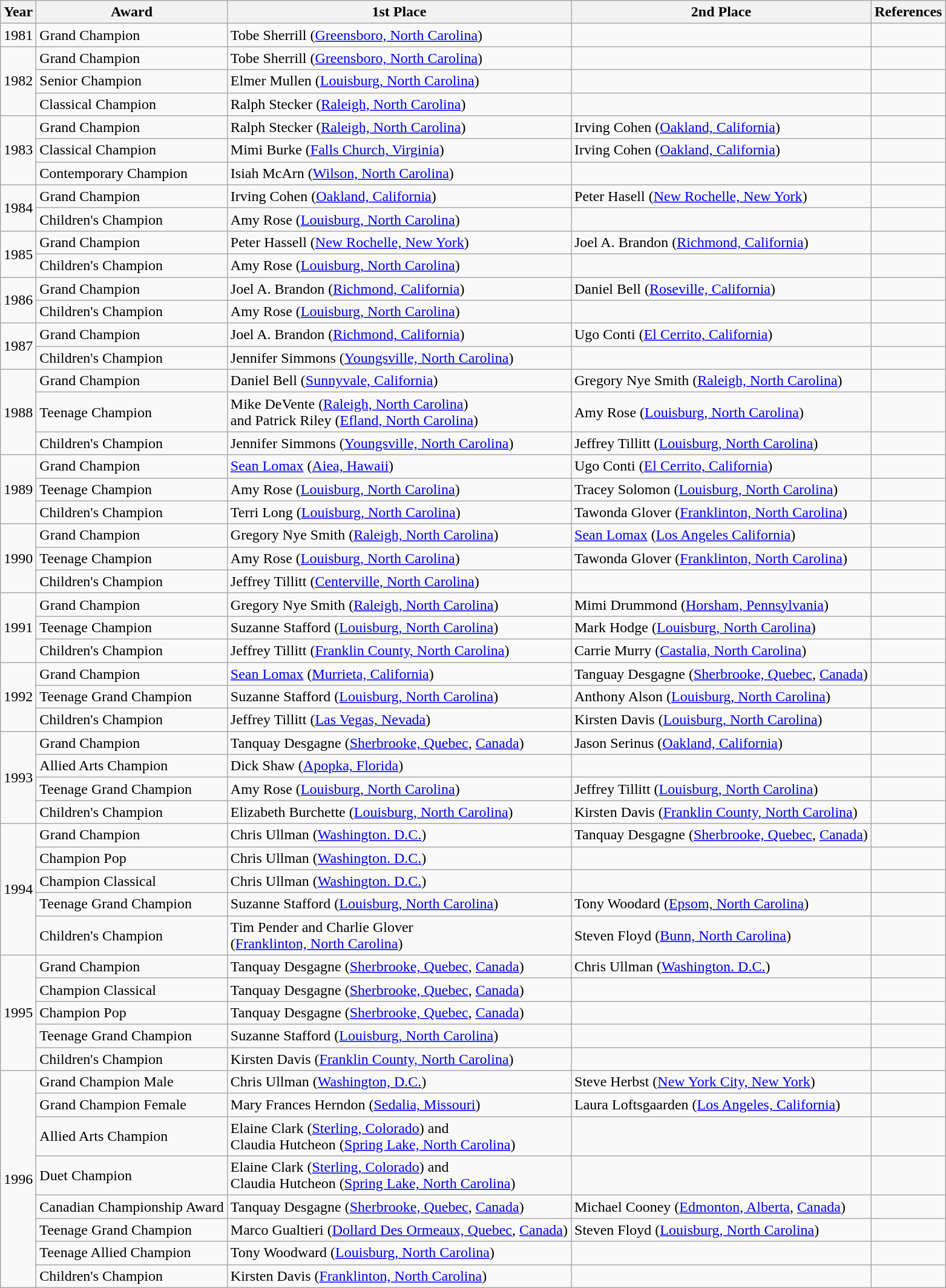<table class="wikitable sortable">
<tr>
<th>Year</th>
<th>Award</th>
<th>1st Place</th>
<th>2nd Place</th>
<th>References</th>
</tr>
<tr>
<td>1981</td>
<td>Grand Champion</td>
<td>Tobe Sherrill (<a href='#'>Greensboro, North Carolina</a>)</td>
<td></td>
<td></td>
</tr>
<tr>
<td rowspan="3">1982</td>
<td>Grand Champion</td>
<td>Tobe Sherrill (<a href='#'>Greensboro, North Carolina</a>)</td>
<td></td>
<td></td>
</tr>
<tr>
<td>Senior Champion</td>
<td>Elmer Mullen (<a href='#'>Louisburg, North Carolina</a>)</td>
<td></td>
<td></td>
</tr>
<tr>
<td>Classical Champion</td>
<td>Ralph Stecker (<a href='#'>Raleigh, North Carolina</a>)</td>
<td></td>
<td></td>
</tr>
<tr>
<td rowspan="3">1983</td>
<td>Grand Champion</td>
<td>Ralph Stecker (<a href='#'>Raleigh, North Carolina</a>)</td>
<td>Irving Cohen (<a href='#'>Oakland, California</a>)</td>
<td></td>
</tr>
<tr>
<td>Classical Champion</td>
<td>Mimi Burke (<a href='#'>Falls Church, Virginia</a>)</td>
<td>Irving Cohen (<a href='#'>Oakland, California</a>)</td>
<td></td>
</tr>
<tr>
<td>Contemporary Champion</td>
<td>Isiah McArn (<a href='#'>Wilson, North Carolina</a>)</td>
<td></td>
<td></td>
</tr>
<tr>
<td rowspan="2">1984</td>
<td>Grand Champion</td>
<td>Irving Cohen (<a href='#'>Oakland, California</a>)</td>
<td>Peter Hasell (<a href='#'>New Rochelle, New York</a>)</td>
<td></td>
</tr>
<tr>
<td>Children's Champion</td>
<td>Amy Rose (<a href='#'>Louisburg, North Carolina</a>)</td>
<td></td>
<td></td>
</tr>
<tr>
<td rowspan="2">1985</td>
<td>Grand Champion</td>
<td>Peter Hassell (<a href='#'>New Rochelle, New York</a>)</td>
<td>Joel A. Brandon (<a href='#'>Richmond, California</a>)</td>
<td></td>
</tr>
<tr>
<td>Children's Champion</td>
<td>Amy Rose (<a href='#'>Louisburg, North Carolina</a>)</td>
<td></td>
<td></td>
</tr>
<tr>
<td rowspan="2">1986</td>
<td>Grand Champion</td>
<td>Joel A. Brandon (<a href='#'>Richmond, California</a>)</td>
<td>Daniel Bell (<a href='#'>Roseville, California</a>)</td>
<td></td>
</tr>
<tr>
<td>Children's Champion</td>
<td>Amy Rose (<a href='#'>Louisburg, North Carolina</a>)</td>
<td></td>
<td></td>
</tr>
<tr>
<td rowspan="2">1987</td>
<td>Grand Champion</td>
<td>Joel A. Brandon (<a href='#'>Richmond, California</a>)</td>
<td>Ugo Conti (<a href='#'>El Cerrito, California</a>)</td>
<td></td>
</tr>
<tr>
<td>Children's Champion</td>
<td>Jennifer Simmons (<a href='#'>Youngsville, North Carolina</a>)</td>
<td></td>
<td></td>
</tr>
<tr>
<td rowspan="3">1988</td>
<td>Grand Champion</td>
<td>Daniel Bell (<a href='#'>Sunnyvale, California</a>)</td>
<td>Gregory Nye Smith (<a href='#'>Raleigh, North Carolina</a>)</td>
<td></td>
</tr>
<tr>
<td>Teenage Champion</td>
<td>Mike DeVente (<a href='#'>Raleigh, North Carolina</a>)<br>and Patrick Riley (<a href='#'>Efland, North Carolina</a>)</td>
<td>Amy Rose (<a href='#'>Louisburg, North Carolina</a>)</td>
<td></td>
</tr>
<tr>
<td>Children's Champion</td>
<td>Jennifer Simmons (<a href='#'>Youngsville, North Carolina</a>)</td>
<td>Jeffrey Tillitt (<a href='#'>Louisburg, North Carolina</a>)</td>
<td></td>
</tr>
<tr>
<td rowspan="3">1989</td>
<td>Grand Champion</td>
<td><a href='#'>Sean Lomax</a> (<a href='#'>Aiea, Hawaii</a>)</td>
<td>Ugo Conti (<a href='#'>El Cerrito, California</a>)</td>
<td></td>
</tr>
<tr>
<td>Teenage Champion</td>
<td>Amy Rose (<a href='#'>Louisburg, North Carolina</a>)</td>
<td>Tracey Solomon (<a href='#'>Louisburg, North Carolina</a>)</td>
<td></td>
</tr>
<tr>
<td>Children's Champion</td>
<td>Terri Long (<a href='#'>Louisburg, North Carolina</a>)</td>
<td>Tawonda Glover (<a href='#'>Franklinton, North Carolina</a>)</td>
<td></td>
</tr>
<tr>
<td rowspan="3">1990</td>
<td>Grand Champion</td>
<td>Gregory Nye Smith (<a href='#'>Raleigh, North Carolina</a>)</td>
<td><a href='#'>Sean Lomax</a> (<a href='#'>Los Angeles California</a>)</td>
<td></td>
</tr>
<tr>
<td>Teenage Champion</td>
<td>Amy Rose (<a href='#'>Louisburg, North Carolina</a>)</td>
<td>Tawonda Glover (<a href='#'>Franklinton, North Carolina</a>)</td>
<td></td>
</tr>
<tr>
<td>Children's Champion</td>
<td>Jeffrey Tillitt (<a href='#'>Centerville, North Carolina</a>)</td>
<td></td>
<td></td>
</tr>
<tr>
<td rowspan="3">1991</td>
<td>Grand Champion</td>
<td>Gregory Nye Smith (<a href='#'>Raleigh, North Carolina</a>)</td>
<td>Mimi Drummond (<a href='#'>Horsham, Pennsylvania</a>)</td>
<td></td>
</tr>
<tr>
<td>Teenage Champion</td>
<td>Suzanne Stafford (<a href='#'>Louisburg, North Carolina</a>)</td>
<td>Mark Hodge (<a href='#'>Louisburg, North Carolina</a>)</td>
<td></td>
</tr>
<tr>
<td>Children's Champion</td>
<td>Jeffrey Tillitt (<a href='#'>Franklin County, North Carolina</a>)</td>
<td>Carrie Murry (<a href='#'>Castalia, North Carolina</a>)</td>
<td></td>
</tr>
<tr>
<td rowspan="3">1992</td>
<td>Grand Champion</td>
<td><a href='#'>Sean Lomax</a> (<a href='#'>Murrieta, California</a>)</td>
<td>Tanguay Desgagne (<a href='#'>Sherbrooke, Quebec</a>, <a href='#'>Canada</a>)</td>
<td></td>
</tr>
<tr>
<td>Teenage Grand Champion</td>
<td>Suzanne Stafford (<a href='#'>Louisburg, North Carolina</a>)</td>
<td>Anthony Alson (<a href='#'>Louisburg, North Carolina</a>)</td>
<td></td>
</tr>
<tr>
<td>Children's Champion</td>
<td>Jeffrey Tillitt (<a href='#'>Las Vegas, Nevada</a>)</td>
<td>Kirsten Davis (<a href='#'>Louisburg, North Carolina</a>)</td>
<td></td>
</tr>
<tr>
<td rowspan="4">1993</td>
<td>Grand Champion</td>
<td>Tanquay Desgagne (<a href='#'>Sherbrooke, Quebec</a>, <a href='#'>Canada</a>)</td>
<td>Jason Serinus (<a href='#'>Oakland, California</a>)</td>
<td></td>
</tr>
<tr>
<td>Allied Arts Champion</td>
<td>Dick Shaw (<a href='#'>Apopka, Florida</a>)</td>
<td></td>
<td></td>
</tr>
<tr>
<td>Teenage Grand Champion</td>
<td>Amy Rose (<a href='#'>Louisburg, North Carolina</a>)</td>
<td>Jeffrey Tillitt (<a href='#'>Louisburg, North Carolina</a>)</td>
<td></td>
</tr>
<tr>
<td>Children's Champion</td>
<td>Elizabeth Burchette (<a href='#'>Louisburg, North Carolina</a>)</td>
<td>Kirsten Davis (<a href='#'>Franklin County, North Carolina</a>)</td>
<td></td>
</tr>
<tr>
<td rowspan="5">1994</td>
<td>Grand Champion</td>
<td>Chris Ullman (<a href='#'>Washington. D.C.</a>)</td>
<td>Tanquay Desgagne (<a href='#'>Sherbrooke, Quebec</a>, <a href='#'>Canada</a>)</td>
<td></td>
</tr>
<tr>
<td>Champion Pop</td>
<td>Chris Ullman (<a href='#'>Washington. D.C.</a>)</td>
<td></td>
<td></td>
</tr>
<tr>
<td>Champion Classical</td>
<td>Chris Ullman (<a href='#'>Washington. D.C.</a>)</td>
<td></td>
<td></td>
</tr>
<tr>
<td>Teenage Grand Champion</td>
<td>Suzanne Stafford (<a href='#'>Louisburg, North Carolina</a>)</td>
<td>Tony Woodard (<a href='#'>Epsom, North Carolina</a>)</td>
<td></td>
</tr>
<tr>
<td>Children's Champion</td>
<td>Tim Pender and Charlie Glover<br>(<a href='#'>Franklinton, North Carolina</a>)</td>
<td>Steven Floyd (<a href='#'>Bunn, North Carolina</a>)</td>
<td></td>
</tr>
<tr>
<td rowspan="5">1995</td>
<td>Grand Champion</td>
<td>Tanquay Desgagne (<a href='#'>Sherbrooke, Quebec</a>, <a href='#'>Canada</a>)</td>
<td>Chris Ullman (<a href='#'>Washington. D.C.</a>)</td>
<td></td>
</tr>
<tr>
<td>Champion Classical</td>
<td>Tanquay Desgagne (<a href='#'>Sherbrooke, Quebec</a>, <a href='#'>Canada</a>)</td>
<td></td>
<td></td>
</tr>
<tr>
<td>Champion Pop</td>
<td>Tanquay Desgagne (<a href='#'>Sherbrooke, Quebec</a>, <a href='#'>Canada</a>)</td>
<td></td>
<td></td>
</tr>
<tr>
<td>Teenage Grand Champion</td>
<td>Suzanne Stafford (<a href='#'>Louisburg, North Carolina</a>)</td>
<td></td>
<td></td>
</tr>
<tr>
<td>Children's Champion</td>
<td>Kirsten Davis (<a href='#'>Franklin County, North Carolina</a>)</td>
<td></td>
<td></td>
</tr>
<tr>
<td rowspan="8">1996</td>
<td>Grand Champion Male</td>
<td>Chris Ullman (<a href='#'>Washington, D.C.</a>)</td>
<td>Steve Herbst (<a href='#'>New York City, New York</a>)</td>
<td></td>
</tr>
<tr>
<td>Grand Champion Female</td>
<td>Mary Frances Herndon (<a href='#'>Sedalia, Missouri</a>)</td>
<td>Laura Loftsgaarden (<a href='#'>Los Angeles, California</a>)</td>
<td></td>
</tr>
<tr>
<td>Allied Arts Champion</td>
<td>Elaine Clark (<a href='#'>Sterling, Colorado</a>) and<br>Claudia Hutcheon (<a href='#'>Spring Lake, North Carolina</a>)</td>
<td></td>
<td></td>
</tr>
<tr>
<td>Duet Champion</td>
<td>Elaine Clark (<a href='#'>Sterling, Colorado</a>) and<br>Claudia Hutcheon (<a href='#'>Spring Lake, North Carolina</a>)</td>
<td></td>
<td></td>
</tr>
<tr>
<td>Canadian Championship Award</td>
<td>Tanquay Desgagne (<a href='#'>Sherbrooke, Quebec</a>, <a href='#'>Canada</a>)</td>
<td>Michael Cooney (<a href='#'>Edmonton, Alberta</a>, <a href='#'>Canada</a>)</td>
<td></td>
</tr>
<tr>
<td>Teenage Grand Champion</td>
<td>Marco Gualtieri (<a href='#'>Dollard Des Ormeaux, Quebec</a>, <a href='#'>Canada</a>)</td>
<td>Steven Floyd (<a href='#'>Louisburg, North Carolina</a>)</td>
<td></td>
</tr>
<tr>
<td>Teenage Allied Champion</td>
<td>Tony Woodward (<a href='#'>Louisburg, North Carolina</a>)</td>
<td></td>
<td></td>
</tr>
<tr>
<td>Children's Champion</td>
<td>Kirsten Davis (<a href='#'>Franklinton, North Carolina</a>)</td>
<td></td>
<td></td>
</tr>
</table>
